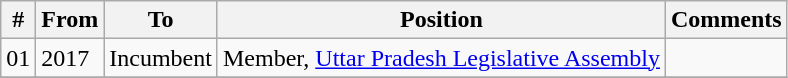<table class="wikitable sortable">
<tr>
<th>#</th>
<th>From</th>
<th>To</th>
<th>Position</th>
<th>Comments</th>
</tr>
<tr>
<td>01</td>
<td>2017</td>
<td>Incumbent</td>
<td>Member, <a href='#'>Uttar Pradesh Legislative Assembly</a></td>
<td></td>
</tr>
<tr>
</tr>
</table>
